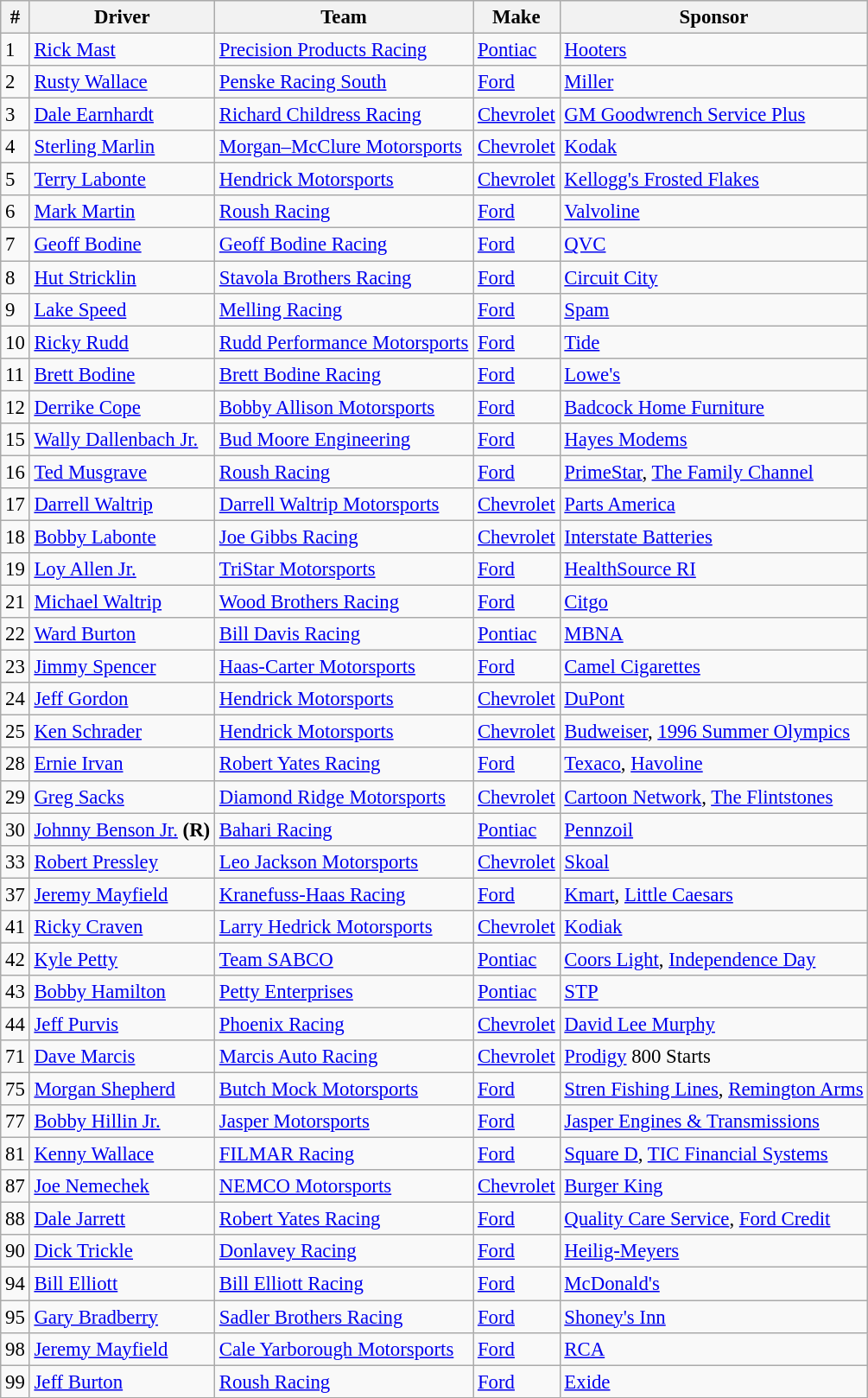<table class="wikitable" style="font-size:95%">
<tr>
<th>#</th>
<th>Driver</th>
<th>Team</th>
<th>Make</th>
<th>Sponsor</th>
</tr>
<tr>
<td>1</td>
<td><a href='#'>Rick Mast</a></td>
<td><a href='#'>Precision Products Racing</a></td>
<td><a href='#'>Pontiac</a></td>
<td><a href='#'>Hooters</a></td>
</tr>
<tr>
<td>2</td>
<td><a href='#'>Rusty Wallace</a></td>
<td><a href='#'>Penske Racing South</a></td>
<td><a href='#'>Ford</a></td>
<td><a href='#'>Miller</a></td>
</tr>
<tr>
<td>3</td>
<td><a href='#'>Dale Earnhardt</a></td>
<td><a href='#'>Richard Childress Racing</a></td>
<td><a href='#'>Chevrolet</a></td>
<td><a href='#'>GM Goodwrench Service Plus</a></td>
</tr>
<tr>
<td>4</td>
<td><a href='#'>Sterling Marlin</a></td>
<td><a href='#'>Morgan–McClure Motorsports</a></td>
<td><a href='#'>Chevrolet</a></td>
<td><a href='#'>Kodak</a></td>
</tr>
<tr>
<td>5</td>
<td><a href='#'>Terry Labonte</a></td>
<td><a href='#'>Hendrick Motorsports</a></td>
<td><a href='#'>Chevrolet</a></td>
<td><a href='#'>Kellogg's Frosted Flakes</a></td>
</tr>
<tr>
<td>6</td>
<td><a href='#'>Mark Martin</a></td>
<td><a href='#'>Roush Racing</a></td>
<td><a href='#'>Ford</a></td>
<td><a href='#'>Valvoline</a></td>
</tr>
<tr>
<td>7</td>
<td><a href='#'>Geoff Bodine</a></td>
<td><a href='#'>Geoff Bodine Racing</a></td>
<td><a href='#'>Ford</a></td>
<td><a href='#'>QVC</a></td>
</tr>
<tr>
<td>8</td>
<td><a href='#'>Hut Stricklin</a></td>
<td><a href='#'>Stavola Brothers Racing</a></td>
<td><a href='#'>Ford</a></td>
<td><a href='#'>Circuit City</a></td>
</tr>
<tr>
<td>9</td>
<td><a href='#'>Lake Speed</a></td>
<td><a href='#'>Melling Racing</a></td>
<td><a href='#'>Ford</a></td>
<td><a href='#'>Spam</a></td>
</tr>
<tr>
<td>10</td>
<td><a href='#'>Ricky Rudd</a></td>
<td><a href='#'>Rudd Performance Motorsports</a></td>
<td><a href='#'>Ford</a></td>
<td><a href='#'>Tide</a></td>
</tr>
<tr>
<td>11</td>
<td><a href='#'>Brett Bodine</a></td>
<td><a href='#'>Brett Bodine Racing</a></td>
<td><a href='#'>Ford</a></td>
<td><a href='#'>Lowe's</a></td>
</tr>
<tr>
<td>12</td>
<td><a href='#'>Derrike Cope</a></td>
<td><a href='#'>Bobby Allison Motorsports</a></td>
<td><a href='#'>Ford</a></td>
<td><a href='#'>Badcock Home Furniture</a></td>
</tr>
<tr>
<td>15</td>
<td><a href='#'>Wally Dallenbach Jr.</a></td>
<td><a href='#'>Bud Moore Engineering</a></td>
<td><a href='#'>Ford</a></td>
<td><a href='#'>Hayes Modems</a></td>
</tr>
<tr>
<td>16</td>
<td><a href='#'>Ted Musgrave</a></td>
<td><a href='#'>Roush Racing</a></td>
<td><a href='#'>Ford</a></td>
<td><a href='#'>PrimeStar</a>, <a href='#'>The Family Channel</a></td>
</tr>
<tr>
<td>17</td>
<td><a href='#'>Darrell Waltrip</a></td>
<td><a href='#'>Darrell Waltrip Motorsports</a></td>
<td><a href='#'>Chevrolet</a></td>
<td><a href='#'>Parts America</a></td>
</tr>
<tr>
<td>18</td>
<td><a href='#'>Bobby Labonte</a></td>
<td><a href='#'>Joe Gibbs Racing</a></td>
<td><a href='#'>Chevrolet</a></td>
<td><a href='#'>Interstate Batteries</a></td>
</tr>
<tr>
<td>19</td>
<td><a href='#'>Loy Allen Jr.</a></td>
<td><a href='#'>TriStar Motorsports</a></td>
<td><a href='#'>Ford</a></td>
<td><a href='#'>HealthSource RI</a></td>
</tr>
<tr>
<td>21</td>
<td><a href='#'>Michael Waltrip</a></td>
<td><a href='#'>Wood Brothers Racing</a></td>
<td><a href='#'>Ford</a></td>
<td><a href='#'>Citgo</a></td>
</tr>
<tr>
<td>22</td>
<td><a href='#'>Ward Burton</a></td>
<td><a href='#'>Bill Davis Racing</a></td>
<td><a href='#'>Pontiac</a></td>
<td><a href='#'>MBNA</a></td>
</tr>
<tr>
<td>23</td>
<td><a href='#'>Jimmy Spencer</a></td>
<td><a href='#'>Haas-Carter Motorsports</a></td>
<td><a href='#'>Ford</a></td>
<td><a href='#'>Camel Cigarettes</a></td>
</tr>
<tr>
<td>24</td>
<td><a href='#'>Jeff Gordon</a></td>
<td><a href='#'>Hendrick Motorsports</a></td>
<td><a href='#'>Chevrolet</a></td>
<td><a href='#'>DuPont</a></td>
</tr>
<tr>
<td>25</td>
<td><a href='#'>Ken Schrader</a></td>
<td><a href='#'>Hendrick Motorsports</a></td>
<td><a href='#'>Chevrolet</a></td>
<td><a href='#'>Budweiser</a>, <a href='#'>1996 Summer Olympics</a></td>
</tr>
<tr>
<td>28</td>
<td><a href='#'>Ernie Irvan</a></td>
<td><a href='#'>Robert Yates Racing</a></td>
<td><a href='#'>Ford</a></td>
<td><a href='#'>Texaco</a>, <a href='#'>Havoline</a></td>
</tr>
<tr>
<td>29</td>
<td><a href='#'>Greg Sacks</a></td>
<td><a href='#'>Diamond Ridge Motorsports</a></td>
<td><a href='#'>Chevrolet</a></td>
<td><a href='#'>Cartoon Network</a>, <a href='#'>The Flintstones</a></td>
</tr>
<tr>
<td>30</td>
<td><a href='#'>Johnny Benson Jr.</a> <strong>(R)</strong></td>
<td><a href='#'>Bahari Racing</a></td>
<td><a href='#'>Pontiac</a></td>
<td><a href='#'>Pennzoil</a></td>
</tr>
<tr>
<td>33</td>
<td><a href='#'>Robert Pressley</a></td>
<td><a href='#'>Leo Jackson Motorsports</a></td>
<td><a href='#'>Chevrolet</a></td>
<td><a href='#'>Skoal</a></td>
</tr>
<tr>
<td>37</td>
<td><a href='#'>Jeremy Mayfield</a></td>
<td><a href='#'>Kranefuss-Haas Racing</a></td>
<td><a href='#'>Ford</a></td>
<td><a href='#'>Kmart</a>, <a href='#'>Little Caesars</a></td>
</tr>
<tr>
<td>41</td>
<td><a href='#'>Ricky Craven</a></td>
<td><a href='#'>Larry Hedrick Motorsports</a></td>
<td><a href='#'>Chevrolet</a></td>
<td><a href='#'>Kodiak</a></td>
</tr>
<tr>
<td>42</td>
<td><a href='#'>Kyle Petty</a></td>
<td><a href='#'>Team SABCO</a></td>
<td><a href='#'>Pontiac</a></td>
<td><a href='#'>Coors Light</a>, <a href='#'>Independence Day</a></td>
</tr>
<tr>
<td>43</td>
<td><a href='#'>Bobby Hamilton</a></td>
<td><a href='#'>Petty Enterprises</a></td>
<td><a href='#'>Pontiac</a></td>
<td><a href='#'>STP</a></td>
</tr>
<tr>
<td>44</td>
<td><a href='#'>Jeff Purvis</a></td>
<td><a href='#'>Phoenix Racing</a></td>
<td><a href='#'>Chevrolet</a></td>
<td><a href='#'>David Lee Murphy</a></td>
</tr>
<tr>
<td>71</td>
<td><a href='#'>Dave Marcis</a></td>
<td><a href='#'>Marcis Auto Racing</a></td>
<td><a href='#'>Chevrolet</a></td>
<td><a href='#'>Prodigy</a> 800 Starts</td>
</tr>
<tr>
<td>75</td>
<td><a href='#'>Morgan Shepherd</a></td>
<td><a href='#'>Butch Mock Motorsports</a></td>
<td><a href='#'>Ford</a></td>
<td><a href='#'>Stren Fishing Lines</a>, <a href='#'>Remington Arms</a></td>
</tr>
<tr>
<td>77</td>
<td><a href='#'>Bobby Hillin Jr.</a></td>
<td><a href='#'>Jasper Motorsports</a></td>
<td><a href='#'>Ford</a></td>
<td><a href='#'>Jasper Engines & Transmissions</a></td>
</tr>
<tr>
<td>81</td>
<td><a href='#'>Kenny Wallace</a></td>
<td><a href='#'>FILMAR Racing</a></td>
<td><a href='#'>Ford</a></td>
<td><a href='#'>Square D</a>, <a href='#'>TIC Financial Systems</a></td>
</tr>
<tr>
<td>87</td>
<td><a href='#'>Joe Nemechek</a></td>
<td><a href='#'>NEMCO Motorsports</a></td>
<td><a href='#'>Chevrolet</a></td>
<td><a href='#'>Burger King</a></td>
</tr>
<tr>
<td>88</td>
<td><a href='#'>Dale Jarrett</a></td>
<td><a href='#'>Robert Yates Racing</a></td>
<td><a href='#'>Ford</a></td>
<td><a href='#'>Quality Care Service</a>, <a href='#'>Ford Credit</a></td>
</tr>
<tr>
<td>90</td>
<td><a href='#'>Dick Trickle</a></td>
<td><a href='#'>Donlavey Racing</a></td>
<td><a href='#'>Ford</a></td>
<td><a href='#'>Heilig-Meyers</a></td>
</tr>
<tr>
<td>94</td>
<td><a href='#'>Bill Elliott</a></td>
<td><a href='#'>Bill Elliott Racing</a></td>
<td><a href='#'>Ford</a></td>
<td><a href='#'>McDonald's</a></td>
</tr>
<tr>
<td>95</td>
<td><a href='#'>Gary Bradberry</a></td>
<td><a href='#'>Sadler Brothers Racing</a></td>
<td><a href='#'>Ford</a></td>
<td><a href='#'>Shoney's Inn</a></td>
</tr>
<tr>
<td>98</td>
<td><a href='#'>Jeremy Mayfield</a></td>
<td><a href='#'>Cale Yarborough Motorsports</a></td>
<td><a href='#'>Ford</a></td>
<td><a href='#'>RCA</a></td>
</tr>
<tr>
<td>99</td>
<td><a href='#'>Jeff Burton</a></td>
<td><a href='#'>Roush Racing</a></td>
<td><a href='#'>Ford</a></td>
<td><a href='#'>Exide</a></td>
</tr>
</table>
